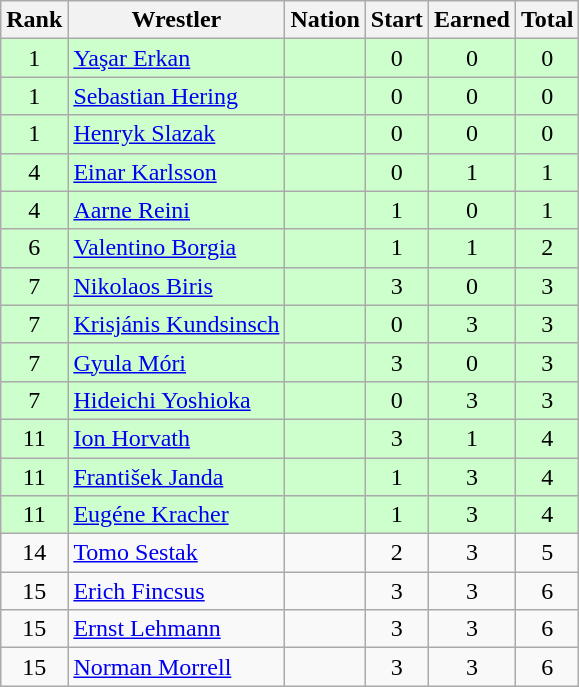<table class="wikitable sortable" style="text-align:center;">
<tr>
<th>Rank</th>
<th>Wrestler</th>
<th>Nation</th>
<th>Start</th>
<th>Earned</th>
<th>Total</th>
</tr>
<tr style="background:#cfc;">
<td>1</td>
<td align=left><a href='#'>Yaşar Erkan</a></td>
<td align=left></td>
<td>0</td>
<td>0</td>
<td>0</td>
</tr>
<tr style="background:#cfc;">
<td>1</td>
<td align=left><a href='#'>Sebastian Hering</a></td>
<td align=left></td>
<td>0</td>
<td>0</td>
<td>0</td>
</tr>
<tr style="background:#cfc;">
<td>1</td>
<td align=left><a href='#'>Henryk Slazak</a></td>
<td align=left></td>
<td>0</td>
<td>0</td>
<td>0</td>
</tr>
<tr style="background:#cfc;">
<td>4</td>
<td align=left><a href='#'>Einar Karlsson</a></td>
<td align=left></td>
<td>0</td>
<td>1</td>
<td>1</td>
</tr>
<tr style="background:#cfc;">
<td>4</td>
<td align=left><a href='#'>Aarne Reini</a></td>
<td align=left></td>
<td>1</td>
<td>0</td>
<td>1</td>
</tr>
<tr style="background:#cfc;">
<td>6</td>
<td align=left><a href='#'>Valentino Borgia</a></td>
<td align=left></td>
<td>1</td>
<td>1</td>
<td>2</td>
</tr>
<tr style="background:#cfc;">
<td>7</td>
<td align=left><a href='#'>Nikolaos Biris</a></td>
<td align=left></td>
<td>3</td>
<td>0</td>
<td>3</td>
</tr>
<tr style="background:#cfc;">
<td>7</td>
<td align=left><a href='#'>Krisjánis Kundsinsch</a></td>
<td align=left></td>
<td>0</td>
<td>3</td>
<td>3</td>
</tr>
<tr style="background:#cfc;">
<td>7</td>
<td align=left><a href='#'>Gyula Móri</a></td>
<td align=left></td>
<td>3</td>
<td>0</td>
<td>3</td>
</tr>
<tr style="background:#cfc;">
<td>7</td>
<td align=left><a href='#'>Hideichi Yoshioka</a></td>
<td align=left></td>
<td>0</td>
<td>3</td>
<td>3</td>
</tr>
<tr style="background:#cfc;">
<td>11</td>
<td align=left><a href='#'>Ion Horvath</a></td>
<td align=left></td>
<td>3</td>
<td>1</td>
<td>4</td>
</tr>
<tr style="background:#cfc;">
<td>11</td>
<td align=left><a href='#'>František Janda</a></td>
<td align=left></td>
<td>1</td>
<td>3</td>
<td>4</td>
</tr>
<tr style="background:#cfc;">
<td>11</td>
<td align=left><a href='#'>Eugéne Kracher</a></td>
<td align=left></td>
<td>1</td>
<td>3</td>
<td>4</td>
</tr>
<tr>
<td>14</td>
<td align=left><a href='#'>Tomo Sestak</a></td>
<td align=left></td>
<td>2</td>
<td>3</td>
<td>5</td>
</tr>
<tr>
<td>15</td>
<td align=left><a href='#'>Erich Fincsus</a></td>
<td align=left></td>
<td>3</td>
<td>3</td>
<td>6</td>
</tr>
<tr>
<td>15</td>
<td align=left><a href='#'>Ernst Lehmann</a></td>
<td align=left></td>
<td>3</td>
<td>3</td>
<td>6</td>
</tr>
<tr>
<td>15</td>
<td align=left><a href='#'>Norman Morrell</a></td>
<td align=left></td>
<td>3</td>
<td>3</td>
<td>6</td>
</tr>
</table>
